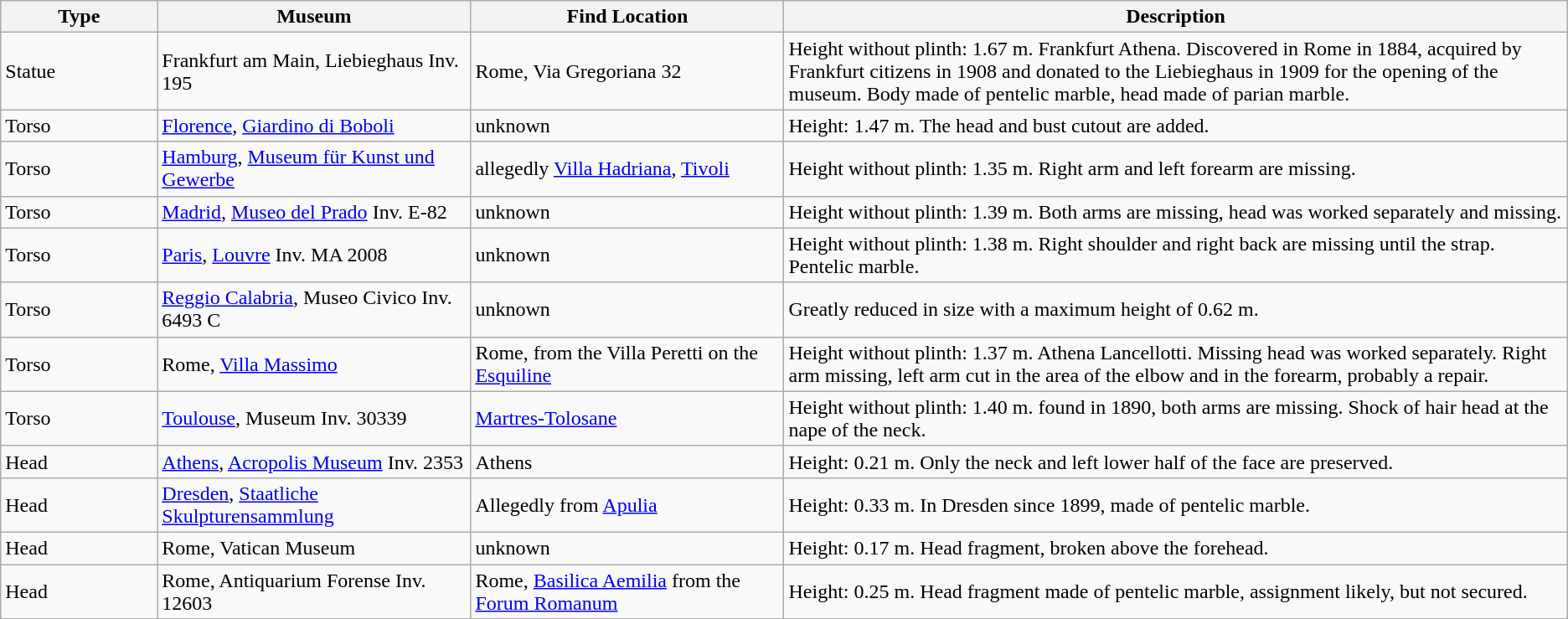<table class="wikitable sortable mw-collapsible mw-collapsed">
<tr class="hintergrundfarbe5">
<th style="width:10%">Type</th>
<th style="width:20%">Museum</th>
<th style="width:20%">Find Location</th>
<th class="unsortable" style="width:50%">Description</th>
</tr>
<tr>
<td data-sort-value="a">Statue</td>
<td data-sort-value="Frankfurt">Frankfurt am Main, Liebieghaus Inv. 195</td>
<td data-sort-value="Rom">Rome, Via Gregoriana 32</td>
<td>Height without plinth: 1.67 m. Frankfurt Athena. Discovered in Rome in 1884, acquired by Frankfurt citizens in 1908 and donated to the Liebieghaus in 1909 for the opening of the museum. Body made of pentelic marble, head made of parian marble.</td>
</tr>
<tr>
<td data-sort-value="b">Torso</td>
<td data-sort-value="Florenz"><a href='#'>Florence</a>, <a href='#'>Giardino di Boboli</a></td>
<td data-sort-value="zzz">unknown</td>
<td>Height: 1.47 m. The head and bust cutout are added.</td>
</tr>
<tr>
<td data-sort-value="b">Torso</td>
<td data-sort-value="Hamburg"><a href='#'>Hamburg</a>, <a href='#'>Museum für Kunst und Gewerbe</a></td>
<td data-sort-value="Tivoli">allegedly <a href='#'>Villa Hadriana</a>, <a href='#'>Tivoli</a></td>
<td>Height without plinth: 1.35 m. Right arm and left forearm are missing.</td>
</tr>
<tr>
<td data-sort-value="b">Torso</td>
<td data-sort-value="Madrid"><a href='#'>Madrid</a>, <a href='#'>Museo del Prado</a> Inv. E-82</td>
<td data-sort-value="zzz">unknown</td>
<td>Height without plinth: 1.39 m. Both arms are missing, head was worked separately and missing.</td>
</tr>
<tr>
<td data-sort-value="b">Torso</td>
<td data-sort-value="Paris"><a href='#'>Paris</a>, <a href='#'>Louvre</a> Inv. MA 2008</td>
<td data-sort-value="zzz">unknown</td>
<td>Height without plinth: 1.38 m. Right shoulder and right back are missing until the strap. Pentelic marble.</td>
</tr>
<tr>
<td data-sort-value="b">Torso</td>
<td data-sort-value="Reggio Calabria"><a href='#'>Reggio Calabria</a>, Museo Civico Inv. 6493 C</td>
<td data-sort-value="zzz">unknown</td>
<td>Greatly reduced in size with a maximum height of 0.62 m.</td>
</tr>
<tr>
<td data-sort-value="b">Torso</td>
<td data-sort-value="Rom">Rome, <a href='#'>Villa Massimo</a></td>
<td data-sort-value="Rom">Rome, from the Villa Peretti on the <a href='#'>Esquiline</a></td>
<td>Height without plinth: 1.37 m. Athena Lancellotti. Missing head was worked separately. Right arm missing, left arm cut in the area of the elbow and in the forearm, probably a repair.</td>
</tr>
<tr>
<td data-sort-value="b">Torso</td>
<td data-sort-value="Toulouse"><a href='#'>Toulouse</a>, Museum Inv. 30339</td>
<td data-sort-value="Martres-Tolosane"><a href='#'>Martres-Tolosane</a></td>
<td>Height without plinth: 1.40 m. found in 1890, both arms are missing. Shock of hair head at the nape of the neck.</td>
</tr>
<tr>
<td data-sort-value="c">Head</td>
<td data-sort-value="Athen"><a href='#'>Athens</a>, <a href='#'>Acropolis Museum</a> Inv. 2353</td>
<td data-sort-value="Athen">Athens</td>
<td>Height: 0.21 m. Only the neck and left lower half of the face are preserved.</td>
</tr>
<tr>
<td data-sort-value="c">Head</td>
<td data-sort-value="Dresden"><a href='#'>Dresden</a>, <a href='#'>Staatliche Skulpturensammlung</a></td>
<td data-sort-value="Apulien">Allegedly from <a href='#'>Apulia</a></td>
<td>Height: 0.33 m. In Dresden since 1899, made of pentelic marble.</td>
</tr>
<tr>
<td data-sort-value="c">Head</td>
<td data-sort-value="Rom">Rome, Vatican Museum</td>
<td data-sort-value="zzz">unknown</td>
<td>Height: 0.17 m. Head fragment, broken above the forehead.</td>
</tr>
<tr>
<td data-sort-value="c">Head</td>
<td data-sort-value="Rom">Rome, Antiquarium Forense Inv. 12603</td>
<td data-sort-value="Rom">Rome, <a href='#'>Basilica Aemilia</a> from the <a href='#'>Forum Romanum</a></td>
<td>Height: 0.25 m. Head fragment made of pentelic marble, assignment likely, but not secured.</td>
</tr>
</table>
